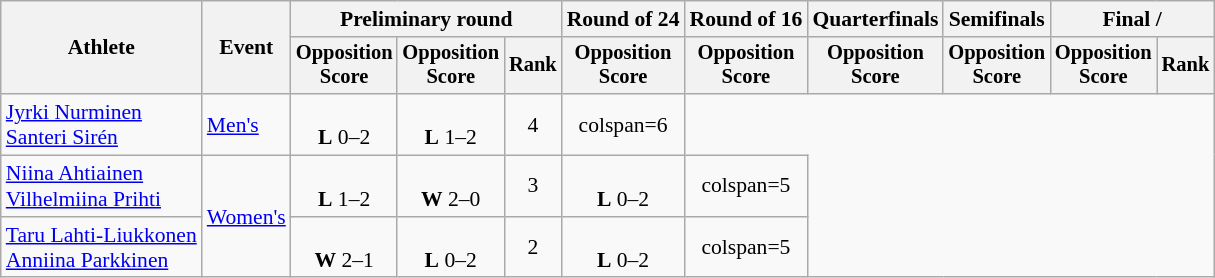<table class=wikitable style=font-size:90%;text-align:center>
<tr>
<th rowspan=2>Athlete</th>
<th rowspan=2>Event</th>
<th colspan=3>Preliminary round</th>
<th>Round of 24</th>
<th>Round of 16</th>
<th>Quarterfinals</th>
<th>Semifinals</th>
<th colspan=2>Final / </th>
</tr>
<tr style=font-size:95%>
<th>Opposition<br>Score</th>
<th>Opposition<br>Score</th>
<th>Rank</th>
<th>Opposition<br>Score</th>
<th>Opposition<br>Score</th>
<th>Opposition<br>Score</th>
<th>Opposition<br>Score</th>
<th>Opposition<br>Score</th>
<th>Rank</th>
</tr>
<tr>
<td align=left><a href='#'>Jyrki Nurminen</a><br><a href='#'>Santeri Sirén</a></td>
<td align=left><a href='#'>Men's</a></td>
<td><br><strong>L</strong> 0–2</td>
<td><br><strong>L</strong> 1–2</td>
<td>4</td>
<td>colspan=6 </td>
</tr>
<tr align=center>
<td align=left><a href='#'>Niina Ahtiainen</a><br><a href='#'>Vilhelmiina Prihti</a></td>
<td align=left rowspan=2><a href='#'>Women's</a></td>
<td><br> <strong>L</strong> 1–2</td>
<td><br> <strong>W</strong> 2–0</td>
<td>3</td>
<td><br> <strong>L</strong> 0–2</td>
<td>colspan=5 </td>
</tr>
<tr align=center>
<td align=left><a href='#'>Taru Lahti-Liukkonen</a><br><a href='#'>Anniina Parkkinen</a></td>
<td><br> <strong>W</strong> 2–1</td>
<td><br> <strong>L</strong> 0–2</td>
<td>2</td>
<td><br> <strong>L</strong> 0–2</td>
<td>colspan=5 </td>
</tr>
</table>
